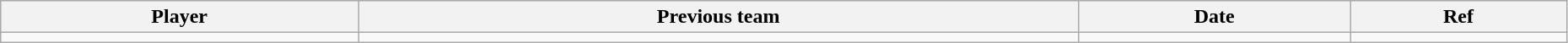<table class="wikitable" width=98%>
<tr style="background:#ddd; text-align:center;">
<th>Player</th>
<th>Previous team</th>
<th>Date</th>
<th>Ref</th>
</tr>
<tr>
<td></td>
<td></td>
<td></td>
<td></td>
</tr>
</table>
